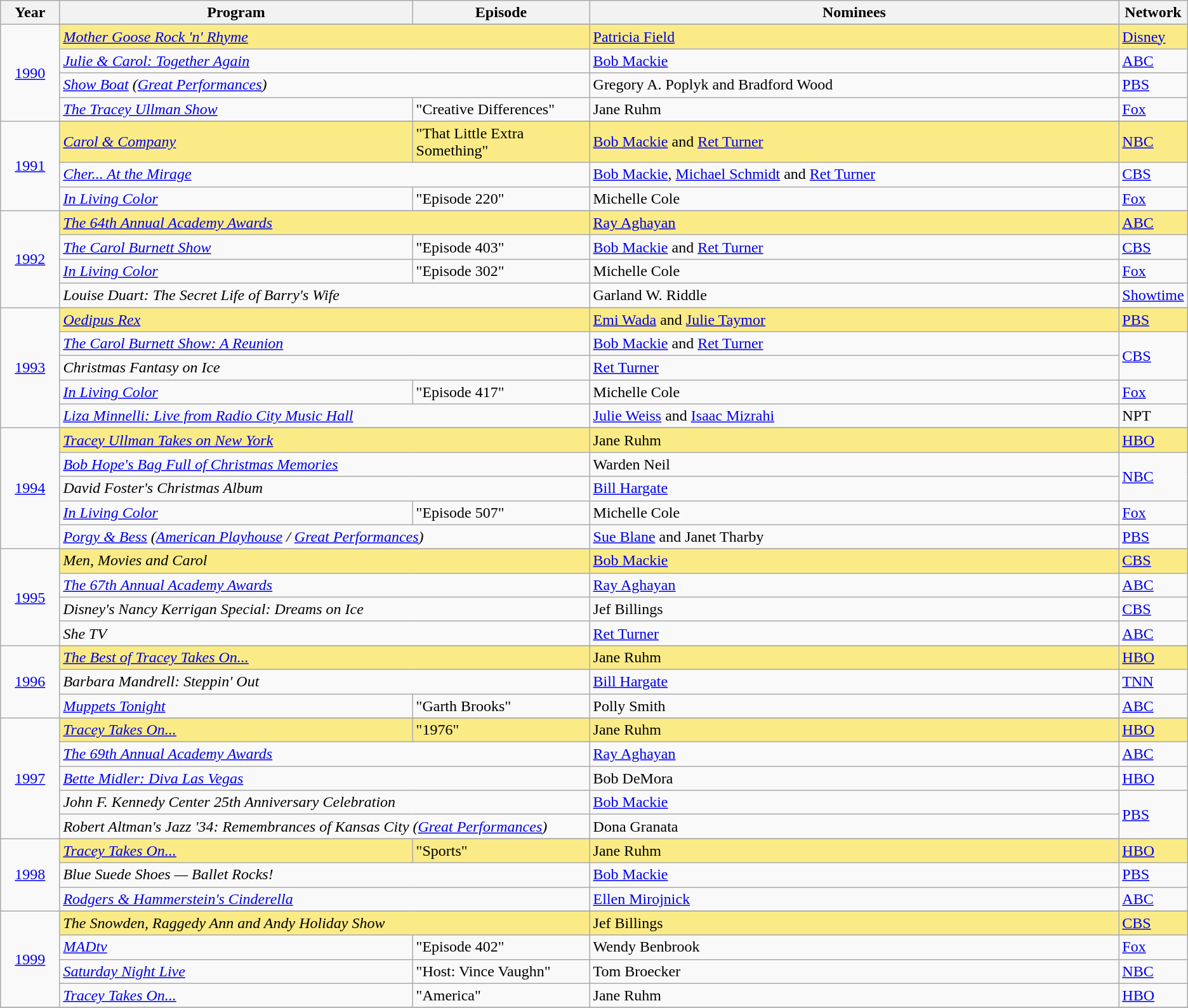<table class="wikitable">
<tr>
<th width="5%">Year</th>
<th width="30%">Program</th>
<th width="15%">Episode</th>
<th width="45%">Nominees</th>
<th width="5%">Network</th>
</tr>
<tr>
<td rowspan="5" style="text-align:center"><a href='#'>1990</a><br></td>
</tr>
<tr style="background:#FAEB86">
<td colspan=2><em><a href='#'>Mother Goose Rock 'n' Rhyme</a></em></td>
<td><a href='#'>Patricia Field</a></td>
<td><a href='#'>Disney</a></td>
</tr>
<tr>
<td colspan=2><em><a href='#'>Julie & Carol: Together Again</a></em></td>
<td><a href='#'>Bob Mackie</a></td>
<td><a href='#'>ABC</a></td>
</tr>
<tr>
<td colspan=2><em><a href='#'>Show Boat</a> (<a href='#'>Great Performances</a>)</em></td>
<td>Gregory A. Poplyk and Bradford Wood</td>
<td><a href='#'>PBS</a></td>
</tr>
<tr>
<td><em><a href='#'>The Tracey Ullman Show</a></em></td>
<td>"Creative Differences"</td>
<td>Jane Ruhm</td>
<td><a href='#'>Fox</a></td>
</tr>
<tr>
<td rowspan="4" style="text-align:center"><a href='#'>1991</a><br></td>
</tr>
<tr style="background:#FAEB86">
<td><em><a href='#'>Carol & Company</a></em></td>
<td>"That Little Extra Something"</td>
<td><a href='#'>Bob Mackie</a> and <a href='#'>Ret Turner</a></td>
<td><a href='#'>NBC</a></td>
</tr>
<tr>
<td colspan=2><em><a href='#'>Cher... At the Mirage</a></em></td>
<td><a href='#'>Bob Mackie</a>, <a href='#'>Michael Schmidt</a> and <a href='#'>Ret Turner</a></td>
<td><a href='#'>CBS</a></td>
</tr>
<tr>
<td><em><a href='#'>In Living Color</a></em></td>
<td>"Episode 220"</td>
<td>Michelle Cole</td>
<td><a href='#'>Fox</a></td>
</tr>
<tr>
<td rowspan="5" style="text-align:center"><a href='#'>1992</a><br></td>
</tr>
<tr style="background:#FAEB86">
<td colspan=2><em><a href='#'>The 64th Annual Academy Awards</a></em></td>
<td><a href='#'>Ray Aghayan</a></td>
<td><a href='#'>ABC</a></td>
</tr>
<tr>
<td><em><a href='#'>The Carol Burnett Show</a></em></td>
<td>"Episode 403"</td>
<td><a href='#'>Bob Mackie</a> and <a href='#'>Ret Turner</a></td>
<td><a href='#'>CBS</a></td>
</tr>
<tr>
<td><em><a href='#'>In Living Color</a></em></td>
<td>"Episode 302"</td>
<td>Michelle Cole</td>
<td><a href='#'>Fox</a></td>
</tr>
<tr>
<td colspan=2><em>Louise Duart: The Secret Life of Barry's Wife</em></td>
<td>Garland W. Riddle</td>
<td><a href='#'>Showtime</a></td>
</tr>
<tr>
<td rowspan="6" style="text-align:center"><a href='#'>1993</a><br></td>
</tr>
<tr style="background:#FAEB86">
<td colspan=2><em><a href='#'>Oedipus Rex</a></em></td>
<td><a href='#'>Emi Wada</a> and <a href='#'>Julie Taymor</a></td>
<td><a href='#'>PBS</a></td>
</tr>
<tr>
<td colspan=2><em><a href='#'>The Carol Burnett Show: A Reunion</a></em></td>
<td><a href='#'>Bob Mackie</a> and <a href='#'>Ret Turner</a></td>
<td rowspan=2><a href='#'>CBS</a></td>
</tr>
<tr>
<td colspan=2><em>Christmas Fantasy on Ice</em></td>
<td><a href='#'>Ret Turner</a></td>
</tr>
<tr>
<td><em><a href='#'>In Living Color</a></em></td>
<td>"Episode 417"</td>
<td>Michelle Cole</td>
<td><a href='#'>Fox</a></td>
</tr>
<tr>
<td colspan=2><em><a href='#'>Liza Minnelli: Live from Radio City Music Hall</a></em></td>
<td><a href='#'>Julie Weiss</a> and <a href='#'>Isaac Mizrahi</a></td>
<td>NPT</td>
</tr>
<tr>
<td rowspan="6" style="text-align:center"><a href='#'>1994</a><br></td>
</tr>
<tr style="background:#FAEB86">
<td colspan=2><em><a href='#'>Tracey Ullman Takes on New York</a></em></td>
<td>Jane Ruhm</td>
<td><a href='#'>HBO</a></td>
</tr>
<tr>
<td colspan=2><em><a href='#'>Bob Hope's Bag Full of Christmas Memories</a></em></td>
<td>Warden Neil</td>
<td rowspan=2><a href='#'>NBC</a></td>
</tr>
<tr>
<td colspan=2><em>David Foster's Christmas Album</em></td>
<td><a href='#'>Bill Hargate</a></td>
</tr>
<tr>
<td><em><a href='#'>In Living Color</a></em></td>
<td>"Episode 507"</td>
<td>Michelle Cole</td>
<td><a href='#'>Fox</a></td>
</tr>
<tr>
<td colspan=2><em><a href='#'>Porgy & Bess</a> (<a href='#'>American Playhouse</a> / <a href='#'>Great Performances</a>)</em></td>
<td><a href='#'>Sue Blane</a> and Janet Tharby</td>
<td><a href='#'>PBS</a></td>
</tr>
<tr>
<td rowspan="5" style="text-align:center"><a href='#'>1995</a><br></td>
</tr>
<tr style="background:#FAEB86">
<td colspan=2><em>Men, Movies and Carol</em></td>
<td><a href='#'>Bob Mackie</a></td>
<td><a href='#'>CBS</a></td>
</tr>
<tr>
<td colspan=2><em><a href='#'>The 67th Annual Academy Awards</a></em></td>
<td><a href='#'>Ray Aghayan</a></td>
<td><a href='#'>ABC</a></td>
</tr>
<tr>
<td colspan=2><em>Disney's Nancy Kerrigan Special: Dreams on Ice</em></td>
<td>Jef Billings</td>
<td><a href='#'>CBS</a></td>
</tr>
<tr>
<td colspan=2><em>She TV</em></td>
<td><a href='#'>Ret Turner</a></td>
<td><a href='#'>ABC</a></td>
</tr>
<tr>
<td rowspan="4" style="text-align:center"><a href='#'>1996</a><br></td>
</tr>
<tr style="background:#FAEB86">
<td colspan=2><em><a href='#'>The Best of Tracey Takes On...</a></em></td>
<td>Jane Ruhm</td>
<td><a href='#'>HBO</a></td>
</tr>
<tr>
<td colspan=2><em>Barbara Mandrell: Steppin' Out</em></td>
<td><a href='#'>Bill Hargate</a></td>
<td><a href='#'>TNN</a></td>
</tr>
<tr>
<td><em><a href='#'>Muppets Tonight</a></em></td>
<td>"Garth Brooks"</td>
<td>Polly Smith</td>
<td><a href='#'>ABC</a></td>
</tr>
<tr>
<td rowspan="6" style="text-align:center"><a href='#'>1997</a><br></td>
</tr>
<tr style="background:#FAEB86">
<td><em><a href='#'>Tracey Takes On...</a></em></td>
<td>"1976"</td>
<td>Jane Ruhm</td>
<td><a href='#'>HBO</a></td>
</tr>
<tr>
<td colspan=2><em><a href='#'>The 69th Annual Academy Awards</a></em></td>
<td><a href='#'>Ray Aghayan</a></td>
<td><a href='#'>ABC</a></td>
</tr>
<tr>
<td colspan=2><em><a href='#'>Bette Midler: Diva Las Vegas</a></em></td>
<td>Bob DeMora</td>
<td><a href='#'>HBO</a></td>
</tr>
<tr>
<td colspan=2><em>John F. Kennedy Center 25th Anniversary Celebration</em></td>
<td><a href='#'>Bob Mackie</a></td>
<td rowspan=2><a href='#'>PBS</a></td>
</tr>
<tr>
<td colspan=2><em>Robert Altman's Jazz '34: Remembrances of Kansas City (<a href='#'>Great Performances</a>)</em></td>
<td>Dona Granata</td>
</tr>
<tr>
<td rowspan="4" style="text-align:center"><a href='#'>1998</a><br></td>
</tr>
<tr style="background:#FAEB86">
<td><em><a href='#'>Tracey Takes On...</a></em></td>
<td>"Sports"</td>
<td>Jane Ruhm</td>
<td><a href='#'>HBO</a></td>
</tr>
<tr>
<td colspan=2><em>Blue Suede Shoes — Ballet Rocks!</em></td>
<td><a href='#'>Bob Mackie</a></td>
<td><a href='#'>PBS</a></td>
</tr>
<tr>
<td colspan=2><em><a href='#'>Rodgers & Hammerstein's Cinderella</a></em></td>
<td><a href='#'>Ellen Mirojnick</a></td>
<td><a href='#'>ABC</a></td>
</tr>
<tr>
<td rowspan="5" style="text-align:center"><a href='#'>1999</a><br></td>
</tr>
<tr style="background:#FAEB86">
<td colspan=2><em>The Snowden, Raggedy Ann and Andy Holiday Show</em></td>
<td>Jef Billings</td>
<td><a href='#'>CBS</a></td>
</tr>
<tr>
<td><em><a href='#'>MADtv</a></em></td>
<td>"Episode 402"</td>
<td>Wendy Benbrook</td>
<td><a href='#'>Fox</a></td>
</tr>
<tr>
<td><em><a href='#'>Saturday Night Live</a></em></td>
<td>"Host: Vince Vaughn"</td>
<td>Tom Broecker</td>
<td><a href='#'>NBC</a></td>
</tr>
<tr>
<td><em><a href='#'>Tracey Takes On...</a></em></td>
<td>"America"</td>
<td>Jane Ruhm</td>
<td><a href='#'>HBO</a></td>
</tr>
<tr>
</tr>
</table>
